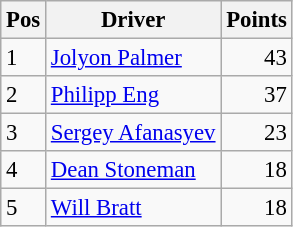<table class="wikitable" style="font-size: 95%;">
<tr>
<th>Pos</th>
<th>Driver</th>
<th>Points</th>
</tr>
<tr>
<td>1</td>
<td> <a href='#'>Jolyon Palmer</a></td>
<td align="right">43</td>
</tr>
<tr>
<td>2</td>
<td> <a href='#'>Philipp Eng</a></td>
<td align="right">37</td>
</tr>
<tr>
<td>3</td>
<td> <a href='#'>Sergey Afanasyev</a></td>
<td align="right">23</td>
</tr>
<tr>
<td>4</td>
<td> <a href='#'>Dean Stoneman</a></td>
<td align="right">18</td>
</tr>
<tr>
<td>5</td>
<td> <a href='#'>Will Bratt</a></td>
<td align="right">18</td>
</tr>
</table>
